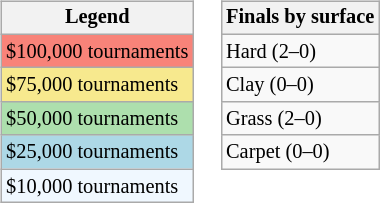<table>
<tr valign=top>
<td><br><table class=wikitable style="font-size:85%">
<tr>
<th>Legend</th>
</tr>
<tr style="background:#f88379;">
<td>$100,000 tournaments</td>
</tr>
<tr style="background:#f7e98e;">
<td>$75,000 tournaments</td>
</tr>
<tr style="background:#addfad;">
<td>$50,000 tournaments</td>
</tr>
<tr style="background:lightblue;">
<td>$25,000 tournaments</td>
</tr>
<tr style="background:#f0f8ff;">
<td>$10,000 tournaments</td>
</tr>
</table>
</td>
<td><br><table class=wikitable style="font-size:85%">
<tr>
<th>Finals by surface</th>
</tr>
<tr>
<td>Hard (2–0)</td>
</tr>
<tr>
<td>Clay (0–0)</td>
</tr>
<tr>
<td>Grass (2–0)</td>
</tr>
<tr>
<td>Carpet (0–0)</td>
</tr>
</table>
</td>
</tr>
</table>
